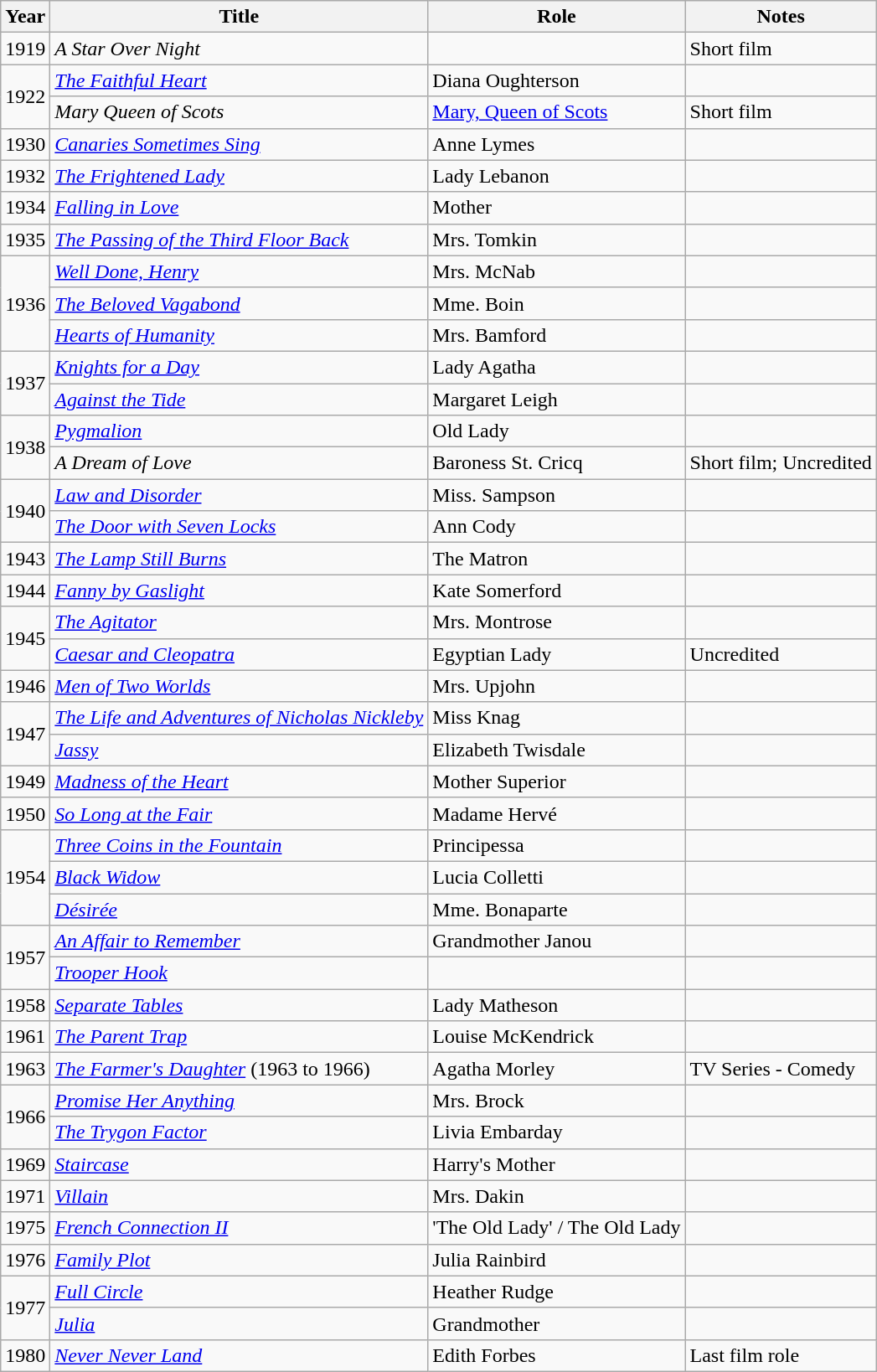<table class="wikitable sortable">
<tr>
<th>Year</th>
<th>Title</th>
<th>Role</th>
<th class="unsortable">Notes</th>
</tr>
<tr>
<td>1919</td>
<td><em>A Star Over Night</em></td>
<td></td>
<td>Short film</td>
</tr>
<tr>
<td rowspan=2>1922</td>
<td><em><a href='#'>The Faithful Heart</a></em></td>
<td>Diana Oughterson</td>
<td></td>
</tr>
<tr>
<td><em>Mary Queen of Scots</em></td>
<td><a href='#'>Mary, Queen of Scots</a></td>
<td>Short film</td>
</tr>
<tr>
<td>1930</td>
<td><em><a href='#'>Canaries Sometimes Sing</a></em></td>
<td>Anne Lymes</td>
<td></td>
</tr>
<tr>
<td>1932</td>
<td><em><a href='#'>The Frightened Lady</a></em></td>
<td>Lady Lebanon</td>
<td></td>
</tr>
<tr>
<td>1934</td>
<td><em><a href='#'>Falling in Love</a></em></td>
<td>Mother</td>
<td></td>
</tr>
<tr>
<td>1935</td>
<td><em><a href='#'>The Passing of the Third Floor Back</a></em></td>
<td>Mrs. Tomkin</td>
<td></td>
</tr>
<tr>
<td rowspan=3>1936</td>
<td><em><a href='#'>Well Done, Henry</a></em></td>
<td>Mrs. McNab</td>
<td></td>
</tr>
<tr>
<td><em><a href='#'>The Beloved Vagabond</a></em></td>
<td>Mme. Boin</td>
<td></td>
</tr>
<tr>
<td><em><a href='#'>Hearts of Humanity</a></em></td>
<td>Mrs. Bamford</td>
<td></td>
</tr>
<tr>
<td rowspan=2>1937</td>
<td><em><a href='#'>Knights for a Day</a></em></td>
<td>Lady Agatha</td>
<td></td>
</tr>
<tr>
<td><em><a href='#'>Against the Tide</a></em></td>
<td>Margaret Leigh</td>
<td></td>
</tr>
<tr>
<td rowspan=2>1938</td>
<td><em><a href='#'>Pygmalion</a></em></td>
<td>Old Lady</td>
<td></td>
</tr>
<tr>
<td><em>A Dream of Love</em></td>
<td>Baroness St. Cricq</td>
<td>Short film; Uncredited</td>
</tr>
<tr>
<td rowspan=2>1940</td>
<td><em><a href='#'>Law and Disorder</a></em></td>
<td>Miss. Sampson</td>
<td></td>
</tr>
<tr>
<td><em><a href='#'>The Door with Seven Locks</a></em></td>
<td>Ann Cody</td>
<td></td>
</tr>
<tr>
<td>1943</td>
<td><em><a href='#'>The Lamp Still Burns</a></em></td>
<td>The Matron</td>
<td></td>
</tr>
<tr>
<td>1944</td>
<td><em><a href='#'>Fanny by Gaslight</a></em></td>
<td>Kate Somerford</td>
<td></td>
</tr>
<tr>
<td rowspan=2>1945</td>
<td><em><a href='#'>The Agitator</a></em></td>
<td>Mrs. Montrose</td>
<td></td>
</tr>
<tr>
<td><em><a href='#'>Caesar and Cleopatra</a></em></td>
<td>Egyptian Lady</td>
<td>Uncredited</td>
</tr>
<tr>
<td>1946</td>
<td><em><a href='#'>Men of Two Worlds</a></em></td>
<td>Mrs. Upjohn</td>
<td></td>
</tr>
<tr>
<td rowspan=2>1947</td>
<td><em><a href='#'>The Life and Adventures of Nicholas Nickleby</a></em></td>
<td>Miss Knag</td>
<td></td>
</tr>
<tr>
<td><em><a href='#'>Jassy</a></em></td>
<td>Elizabeth Twisdale</td>
<td></td>
</tr>
<tr>
<td>1949</td>
<td><em><a href='#'>Madness of the Heart</a></em></td>
<td>Mother Superior</td>
<td></td>
</tr>
<tr>
<td>1950</td>
<td><em><a href='#'>So Long at the Fair</a></em></td>
<td>Madame Hervé</td>
<td></td>
</tr>
<tr>
<td rowspan=3>1954</td>
<td><em><a href='#'>Three Coins in the Fountain</a></em></td>
<td>Principessa</td>
<td></td>
</tr>
<tr>
<td><em><a href='#'>Black Widow</a></em></td>
<td>Lucia Colletti</td>
<td></td>
</tr>
<tr>
<td><em><a href='#'>Désirée</a></em></td>
<td>Mme. Bonaparte</td>
<td></td>
</tr>
<tr>
<td rowspan=2>1957</td>
<td><em><a href='#'>An Affair to Remember</a></em></td>
<td>Grandmother Janou</td>
<td></td>
</tr>
<tr>
<td><em><a href='#'>Trooper Hook</a></em></td>
<td></td>
<td></td>
</tr>
<tr>
<td>1958</td>
<td><em><a href='#'>Separate Tables</a></em></td>
<td>Lady Matheson</td>
<td></td>
</tr>
<tr>
<td>1961</td>
<td><em><a href='#'>The Parent Trap</a></em></td>
<td>Louise McKendrick</td>
<td></td>
</tr>
<tr>
<td>1963</td>
<td><a href='#'><em>The Farmer's Daughter</em></a> (1963 to 1966)</td>
<td>Agatha Morley</td>
<td>TV Series - Comedy</td>
</tr>
<tr>
<td rowspan=2>1966</td>
<td><em><a href='#'>Promise Her Anything</a></em></td>
<td>Mrs. Brock</td>
<td></td>
</tr>
<tr>
<td><em><a href='#'>The Trygon Factor</a></em></td>
<td>Livia Embarday</td>
<td></td>
</tr>
<tr>
<td>1969</td>
<td><em><a href='#'>Staircase</a></em></td>
<td>Harry's Mother</td>
<td></td>
</tr>
<tr>
<td>1971</td>
<td><em><a href='#'>Villain</a></em></td>
<td>Mrs. Dakin</td>
<td></td>
</tr>
<tr>
<td>1975</td>
<td><em><a href='#'>French Connection II</a></em></td>
<td>'The Old Lady' / The Old Lady</td>
<td></td>
</tr>
<tr>
<td>1976</td>
<td><em><a href='#'>Family Plot</a></em></td>
<td>Julia Rainbird</td>
<td></td>
</tr>
<tr>
<td rowspan=2>1977</td>
<td><em><a href='#'>Full Circle</a></em></td>
<td>Heather Rudge</td>
<td></td>
</tr>
<tr>
<td><em><a href='#'>Julia</a></em></td>
<td>Grandmother</td>
<td></td>
</tr>
<tr>
<td>1980</td>
<td><em><a href='#'>Never Never Land</a></em></td>
<td>Edith Forbes</td>
<td>Last film role</td>
</tr>
</table>
